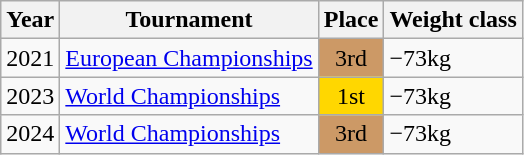<table class="wikitable">
<tr>
<th>Year</th>
<th>Tournament</th>
<th>Place</th>
<th>Weight class</th>
</tr>
<tr>
<td>2021</td>
<td><a href='#'>European Championships</a></td>
<td bgcolor="cc9966" align="center">3rd</td>
<td>−73kg</td>
</tr>
<tr>
<td>2023</td>
<td><a href='#'>World Championships</a></td>
<td bgcolor=gold align="center">1st</td>
<td>−73kg</td>
</tr>
<tr>
<td>2024</td>
<td><a href='#'>World Championships</a></td>
<td bgcolor="cc9966" align="center">3rd</td>
<td>−73kg</td>
</tr>
</table>
